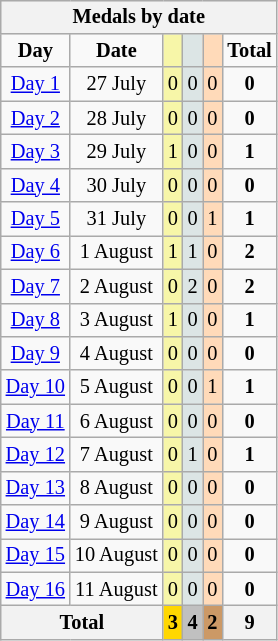<table class=wikitable style="font-size:85%; text-align:center; float:left;">
<tr bgcolor=efefef>
<th colspan=7>Medals by date</th>
</tr>
<tr>
<td><strong>Day</strong></td>
<td><strong>Date</strong></td>
<td bgcolor=f7f6a8></td>
<td bgcolor=dce5e5></td>
<td bgcolor=ffdab9></td>
<td><strong>Total</strong></td>
</tr>
<tr>
<td><a href='#'>Day 1</a></td>
<td>27 July</td>
<td style="background:#F7F6A8;">0</td>
<td style="background:#DCE5E5;">0</td>
<td style="background:#FFDAB9;">0</td>
<td><strong>0</strong></td>
</tr>
<tr>
<td><a href='#'>Day 2</a></td>
<td>28 July</td>
<td style="background:#F7F6A8;">0</td>
<td style="background:#DCE5E5;">0</td>
<td style="background:#FFDAB9;">0</td>
<td><strong>0</strong></td>
</tr>
<tr>
<td><a href='#'>Day 3</a></td>
<td>29 July</td>
<td style="background:#F7F6A8;">1</td>
<td style="background:#DCE5E5;">0</td>
<td style="background:#FFDAB9;">0</td>
<td><strong>1</strong></td>
</tr>
<tr>
<td><a href='#'>Day 4</a></td>
<td>30 July</td>
<td style="background:#F7F6A8;">0</td>
<td style="background:#DCE5E5;">0</td>
<td style="background:#FFDAB9;">0</td>
<td><strong>0</strong></td>
</tr>
<tr>
<td><a href='#'>Day 5</a></td>
<td>31 July</td>
<td style="background:#F7F6A8;">0</td>
<td style="background:#DCE5E5;">0</td>
<td style="background:#FFDAB9;">1</td>
<td><strong>1</strong></td>
</tr>
<tr>
<td><a href='#'>Day 6</a></td>
<td>1 August</td>
<td style="background:#F7F6A8;">1</td>
<td style="background:#DCE5E5;">1</td>
<td style="background:#FFDAB9;">0</td>
<td><strong>2</strong></td>
</tr>
<tr>
<td><a href='#'>Day 7</a></td>
<td>2 August</td>
<td style="background:#F7F6A8;">0</td>
<td style="background:#DCE5E5;">2</td>
<td style="background:#FFDAB9;">0</td>
<td><strong>2</strong></td>
</tr>
<tr>
<td><a href='#'>Day 8</a></td>
<td>3 August</td>
<td style="background:#F7F6A8;">1</td>
<td style="background:#DCE5E5;">0</td>
<td style="background:#FFDAB9;">0</td>
<td><strong>1</strong></td>
</tr>
<tr>
<td><a href='#'>Day 9</a></td>
<td>4 August</td>
<td style="background:#F7F6A8;">0</td>
<td style="background:#DCE5E5;">0</td>
<td style="background:#FFDAB9;">0</td>
<td><strong>0</strong></td>
</tr>
<tr>
<td><a href='#'>Day 10</a></td>
<td>5 August</td>
<td style="background:#F7F6A8;">0</td>
<td style="background:#DCE5E5;">0</td>
<td style="background:#FFDAB9;">1</td>
<td><strong>1</strong></td>
</tr>
<tr>
<td><a href='#'>Day 11</a></td>
<td>6 August</td>
<td style="background:#F7F6A8;">0</td>
<td style="background:#DCE5E5;">0</td>
<td style="background:#FFDAB9;">0</td>
<td><strong>0</strong></td>
</tr>
<tr>
<td><a href='#'>Day 12</a></td>
<td>7 August</td>
<td style="background:#F7F6A8;">0</td>
<td style="background:#DCE5E5;">1</td>
<td style="background:#FFDAB9;">0</td>
<td><strong>1</strong></td>
</tr>
<tr>
<td><a href='#'>Day 13</a></td>
<td>8 August</td>
<td style="background:#F7F6A8;">0</td>
<td style="background:#DCE5E5;">0</td>
<td style="background:#FFDAB9;">0</td>
<td><strong>0</strong></td>
</tr>
<tr>
<td><a href='#'>Day 14</a></td>
<td>9 August</td>
<td style="background:#F7F6A8;">0</td>
<td style="background:#DCE5E5;">0</td>
<td style="background:#FFDAB9;">0</td>
<td><strong>0</strong></td>
</tr>
<tr>
<td><a href='#'>Day 15</a></td>
<td>10 August</td>
<td style="background:#F7F6A8;">0</td>
<td style="background:#DCE5E5;">0</td>
<td style="background:#FFDAB9;">0</td>
<td><strong>0</strong></td>
</tr>
<tr>
<td><a href='#'>Day 16</a></td>
<td>11 August</td>
<td style="background:#F7F6A8;">0</td>
<td style="background:#DCE5E5;">0</td>
<td style="background:#FFDAB9;">0</td>
<td><strong>0</strong></td>
</tr>
<tr>
<th colspan=2>Total</th>
<th style="background:gold">3</th>
<th style="background:silver">4</th>
<th style="background:#c96">2</th>
<th>9</th>
</tr>
</table>
